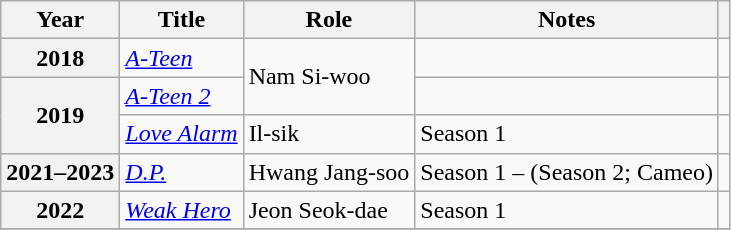<table class="wikitable sortable plainrowheaders">
<tr>
<th scope="col">Year</th>
<th scope="col">Title</th>
<th scope="col">Role</th>
<th>Notes</th>
<th scope="col" class="unsortable"></th>
</tr>
<tr>
<th scope="row">2018</th>
<td><em><a href='#'>A-Teen</a></em></td>
<td rowspan=2>Nam Si-woo</td>
<td></td>
<td align=center></td>
</tr>
<tr>
<th scope="row" rowspan=2>2019</th>
<td><em><a href='#'>A-Teen 2</a></em></td>
<td></td>
<td style="text-align:center"></td>
</tr>
<tr>
<td><em><a href='#'>Love Alarm</a></em></td>
<td>Il-sik</td>
<td>Season 1</td>
<td style="text-align:center"></td>
</tr>
<tr>
<th scope="row">2021–2023</th>
<td><em><a href='#'>D.P.</a></em></td>
<td>Hwang Jang-soo</td>
<td>Season 1 – (Season 2; Cameo)</td>
<td style="text-align:center"></td>
</tr>
<tr>
<th scope="row">2022</th>
<td><em><a href='#'>Weak Hero</a></em></td>
<td>Jeon Seok-dae</td>
<td>Season 1</td>
<td align=center></td>
</tr>
<tr>
</tr>
</table>
